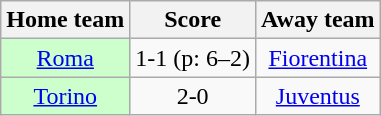<table class="wikitable" style="text-align: center">
<tr>
<th>Home team</th>
<th>Score</th>
<th>Away team</th>
</tr>
<tr>
<td bgcolor="ccffcc"><a href='#'>Roma</a></td>
<td>1-1 (p: 6–2)</td>
<td><a href='#'>Fiorentina</a></td>
</tr>
<tr>
<td bgcolor="ccffcc"><a href='#'>Torino</a></td>
<td>2-0</td>
<td><a href='#'>Juventus</a></td>
</tr>
</table>
